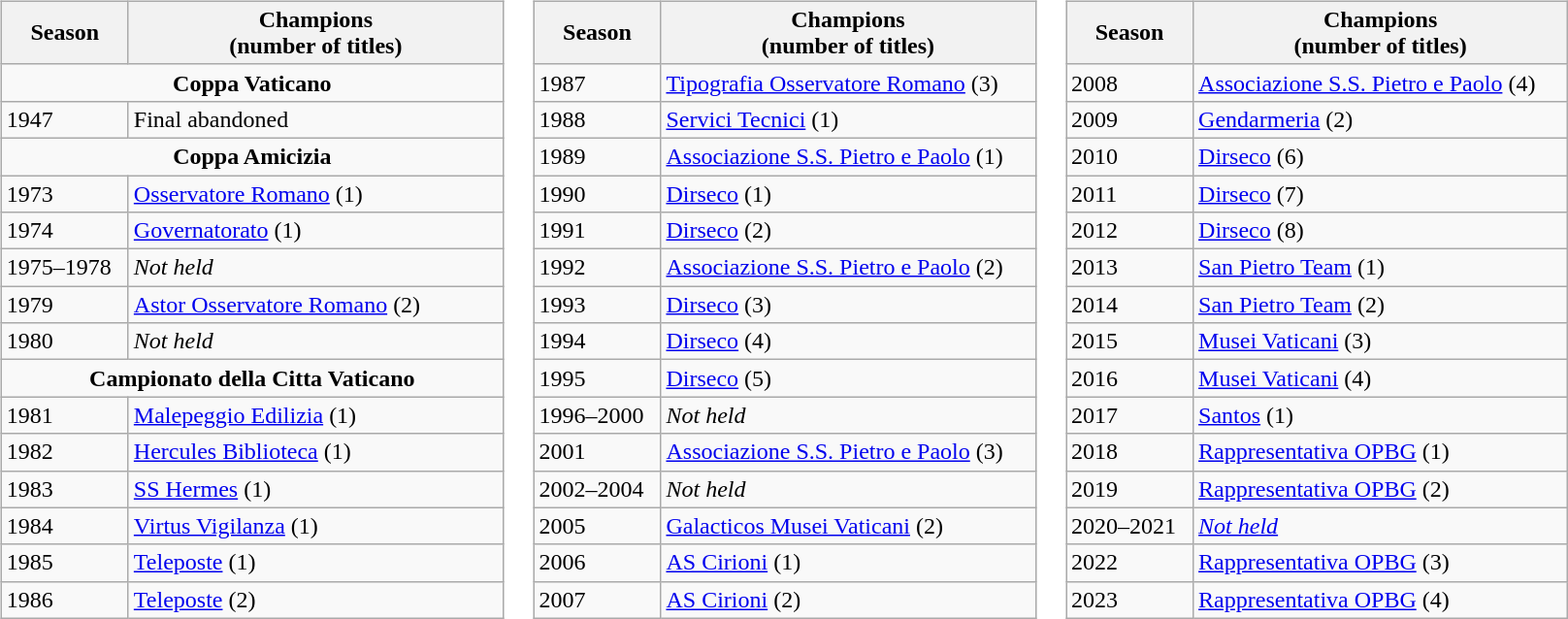<table>
<tr valign=top>
<td><br><table class="wikitable">
<tr>
<th style="width:80px">Season</th>
<th style="width:250px">Champions<br>(number of titles)</th>
</tr>
<tr>
<td colspan=2 style="text-align:center;"><strong>Coppa Vaticano</strong></td>
</tr>
<tr>
<td>1947</td>
<td>Final abandoned</td>
</tr>
<tr>
<td colspan=2 style="text-align:center;"><strong>Coppa Amicizia</strong></td>
</tr>
<tr>
<td>1973</td>
<td><a href='#'>Osservatore Romano</a> (1)</td>
</tr>
<tr>
<td>1974</td>
<td><a href='#'>Governatorato</a> (1)</td>
</tr>
<tr>
<td>1975–1978</td>
<td><em>Not held</em></td>
</tr>
<tr>
<td>1979</td>
<td><a href='#'>Astor Osservatore Romano</a> (2)</td>
</tr>
<tr>
<td>1980</td>
<td><em>Not held</em></td>
</tr>
<tr>
<td colspan=2 style="text-align:center;"><strong>Campionato della Citta Vaticano </strong></td>
</tr>
<tr>
<td>1981</td>
<td><a href='#'>Malepeggio Edilizia</a> (1)</td>
</tr>
<tr>
<td>1982</td>
<td><a href='#'>Hercules Biblioteca</a> (1)</td>
</tr>
<tr>
<td>1983</td>
<td><a href='#'>SS Hermes</a> (1)</td>
</tr>
<tr>
<td>1984</td>
<td><a href='#'>Virtus Vigilanza</a> (1)</td>
</tr>
<tr>
<td>1985</td>
<td><a href='#'>Teleposte</a> (1)</td>
</tr>
<tr>
<td>1986</td>
<td><a href='#'>Teleposte</a> (2)</td>
</tr>
</table>
</td>
<td><br><table class="wikitable">
<tr>
<th style="width:80px">Season</th>
<th style="width:250px">Champions<br>(number of titles)</th>
</tr>
<tr>
<td>1987</td>
<td><a href='#'>Tipografia Osservatore Romano</a> (3)</td>
</tr>
<tr>
<td>1988</td>
<td><a href='#'>Servici Tecnici</a> (1)</td>
</tr>
<tr>
<td>1989</td>
<td><a href='#'>Associazione S.S. Pietro e Paolo</a> (1)</td>
</tr>
<tr>
<td>1990</td>
<td><a href='#'>Dirseco</a> (1)</td>
</tr>
<tr>
<td>1991</td>
<td><a href='#'>Dirseco</a> (2)</td>
</tr>
<tr>
<td>1992</td>
<td><a href='#'>Associazione S.S. Pietro e Paolo</a> (2)</td>
</tr>
<tr>
<td>1993</td>
<td><a href='#'>Dirseco</a> (3)</td>
</tr>
<tr>
<td>1994</td>
<td><a href='#'>Dirseco</a> (4)</td>
</tr>
<tr>
<td>1995</td>
<td><a href='#'>Dirseco</a> (5)</td>
</tr>
<tr>
<td>1996–2000</td>
<td><em>Not held</em></td>
</tr>
<tr>
<td>2001</td>
<td><a href='#'>Associazione S.S. Pietro e Paolo</a> (3)</td>
</tr>
<tr>
<td>2002–2004</td>
<td><em>Not held</em></td>
</tr>
<tr>
<td>2005</td>
<td><a href='#'>Galacticos Musei Vaticani</a> (2)</td>
</tr>
<tr>
<td>2006</td>
<td><a href='#'>AS Cirioni</a> (1)</td>
</tr>
<tr>
<td>2007</td>
<td><a href='#'>AS Cirioni</a> (2)</td>
</tr>
</table>
</td>
<td><br><table class="wikitable">
<tr>
<th style="width:80px">Season</th>
<th style="width:250px">Champions<br>(number of titles)</th>
</tr>
<tr>
<td>2008</td>
<td><a href='#'>Associazione S.S. Pietro e Paolo</a> (4)</td>
</tr>
<tr>
<td>2009</td>
<td><a href='#'>Gendarmeria</a> (2)</td>
</tr>
<tr>
<td>2010</td>
<td><a href='#'>Dirseco</a> (6)</td>
</tr>
<tr>
<td>2011</td>
<td><a href='#'>Dirseco</a> (7)</td>
</tr>
<tr>
<td>2012</td>
<td><a href='#'>Dirseco</a> (8)</td>
</tr>
<tr>
<td>2013</td>
<td><a href='#'>San Pietro Team</a> (1)</td>
</tr>
<tr>
<td>2014</td>
<td><a href='#'>San Pietro Team</a> (2)</td>
</tr>
<tr>
<td>2015</td>
<td><a href='#'>Musei Vaticani</a> (3)</td>
</tr>
<tr>
<td>2016</td>
<td><a href='#'>Musei Vaticani</a> (4)</td>
</tr>
<tr>
<td>2017</td>
<td><a href='#'>Santos</a> (1)</td>
</tr>
<tr>
<td>2018</td>
<td><a href='#'>Rappresentativa OPBG</a> (1)</td>
</tr>
<tr>
<td>2019</td>
<td><a href='#'>Rappresentativa OPBG</a> (2)</td>
</tr>
<tr>
<td>2020–2021</td>
<td><em><a href='#'>Not held</a></em></td>
</tr>
<tr>
<td>2022</td>
<td><a href='#'>Rappresentativa OPBG</a> (3)</td>
</tr>
<tr>
<td>2023</td>
<td><a href='#'>Rappresentativa OPBG</a> (4)</td>
</tr>
</table>
</td>
</tr>
</table>
